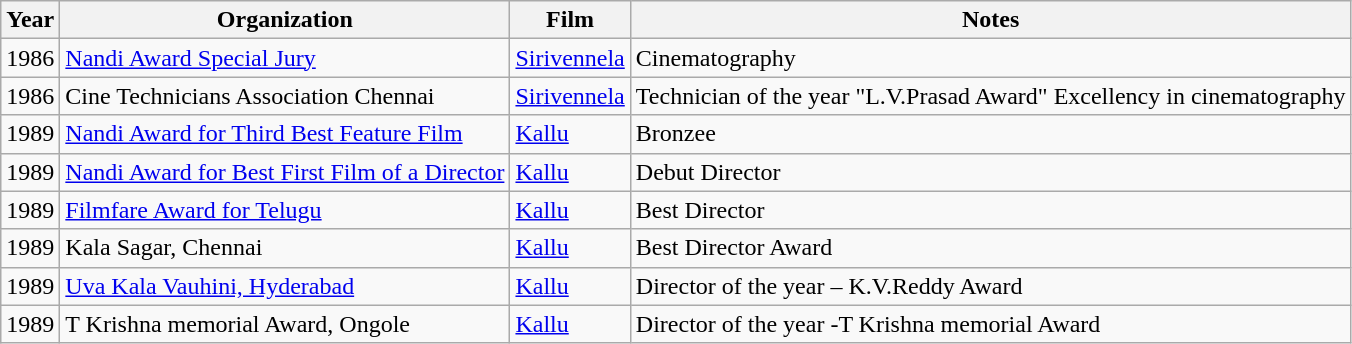<table class="wikitable">
<tr>
<th>Year</th>
<th>Organization</th>
<th>Film</th>
<th>Notes</th>
</tr>
<tr>
<td>1986</td>
<td><a href='#'>Nandi Award Special Jury</a></td>
<td><a href='#'>Sirivennela</a></td>
<td>Cinematography</td>
</tr>
<tr>
<td>1986</td>
<td>Cine Technicians Association Chennai</td>
<td><a href='#'>Sirivennela</a></td>
<td>Technician of the year "L.V.Prasad Award" Excellency in cinematography</td>
</tr>
<tr>
<td>1989</td>
<td><a href='#'>Nandi Award for Third Best Feature Film</a></td>
<td><a href='#'>Kallu</a></td>
<td>Bronzee</td>
</tr>
<tr>
<td>1989</td>
<td><a href='#'>Nandi Award for Best First Film of a Director</a></td>
<td><a href='#'>Kallu</a></td>
<td>Debut Director</td>
</tr>
<tr>
<td>1989</td>
<td><a href='#'>Filmfare Award for Telugu</a></td>
<td><a href='#'>Kallu</a></td>
<td>Best Director</td>
</tr>
<tr>
<td>1989</td>
<td>Kala Sagar, Chennai</td>
<td><a href='#'>Kallu</a></td>
<td>Best Director Award</td>
</tr>
<tr>
<td>1989</td>
<td><a href='#'>Uva Kala Vauhini, Hyderabad</a></td>
<td><a href='#'>Kallu</a></td>
<td>Director of the year – K.V.Reddy Award</td>
</tr>
<tr>
<td>1989</td>
<td>T Krishna memorial Award, Ongole</td>
<td><a href='#'>Kallu</a></td>
<td>Director of the year -T Krishna memorial Award</td>
</tr>
</table>
